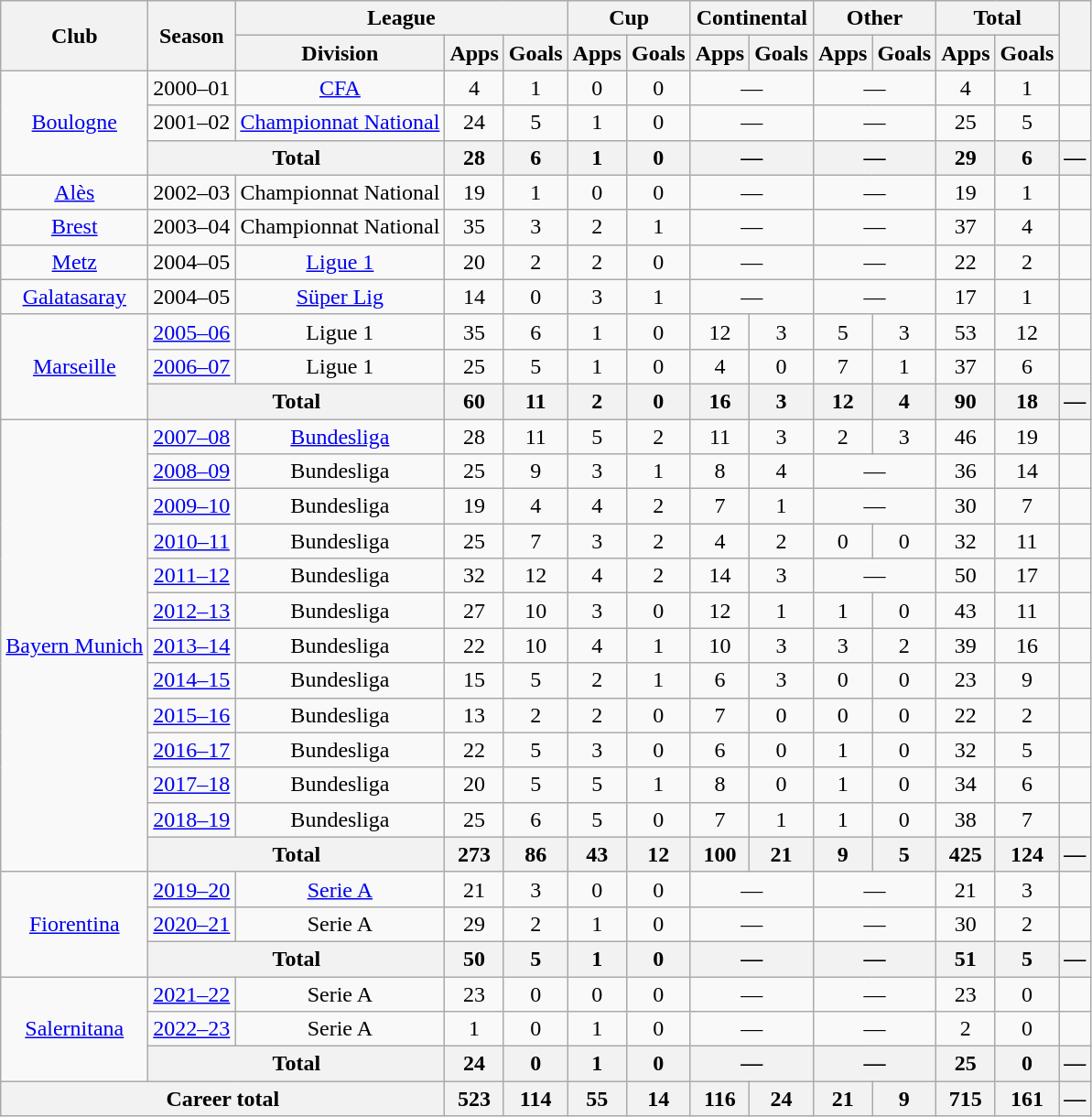<table class="wikitable" Style="text-align: center">
<tr>
<th rowspan="2">Club</th>
<th rowspan="2">Season</th>
<th colspan="3">League</th>
<th colspan="2">Cup</th>
<th colspan="2">Continental</th>
<th colspan="2">Other</th>
<th colspan="2">Total</th>
<th rowspan="2"></th>
</tr>
<tr>
<th>Division</th>
<th>Apps</th>
<th>Goals</th>
<th>Apps</th>
<th>Goals</th>
<th>Apps</th>
<th>Goals</th>
<th>Apps</th>
<th>Goals</th>
<th>Apps</th>
<th>Goals</th>
</tr>
<tr>
<td rowspan="3"><a href='#'>Boulogne</a></td>
<td>2000–01</td>
<td><a href='#'>CFA</a></td>
<td>4</td>
<td>1</td>
<td>0</td>
<td>0</td>
<td colspan="2">—</td>
<td colspan="2">—</td>
<td>4</td>
<td>1</td>
<td></td>
</tr>
<tr>
<td>2001–02</td>
<td><a href='#'>Championnat National</a></td>
<td>24</td>
<td>5</td>
<td>1</td>
<td>0</td>
<td colspan="2">—</td>
<td colspan="2">—</td>
<td>25</td>
<td>5</td>
<td></td>
</tr>
<tr>
<th colspan="2">Total</th>
<th>28</th>
<th>6</th>
<th>1</th>
<th>0</th>
<th colspan="2">—</th>
<th colspan="2">—</th>
<th>29</th>
<th>6</th>
<th>—</th>
</tr>
<tr>
<td><a href='#'>Alès</a></td>
<td>2002–03</td>
<td>Championnat National</td>
<td>19</td>
<td>1</td>
<td>0</td>
<td>0</td>
<td colspan="2">—</td>
<td colspan="2">—</td>
<td>19</td>
<td>1</td>
<td></td>
</tr>
<tr>
<td><a href='#'>Brest</a></td>
<td>2003–04</td>
<td>Championnat National</td>
<td>35</td>
<td>3</td>
<td>2</td>
<td>1</td>
<td colspan="2">—</td>
<td colspan="2">—</td>
<td>37</td>
<td>4</td>
<td></td>
</tr>
<tr>
<td><a href='#'>Metz</a></td>
<td>2004–05</td>
<td><a href='#'>Ligue 1</a></td>
<td>20</td>
<td>2</td>
<td>2 </td>
<td>0</td>
<td colspan="2">—</td>
<td colspan="2">—</td>
<td>22</td>
<td>2</td>
<td></td>
</tr>
<tr>
<td><a href='#'>Galatasaray</a></td>
<td>2004–05</td>
<td><a href='#'>Süper Lig</a></td>
<td>14</td>
<td>0</td>
<td>3 </td>
<td>1</td>
<td colspan="2">—</td>
<td colspan="2">—</td>
<td>17</td>
<td>1</td>
<td></td>
</tr>
<tr>
<td rowspan="3"><a href='#'>Marseille</a></td>
<td><a href='#'>2005–06</a></td>
<td>Ligue 1</td>
<td>35</td>
<td>6</td>
<td>1</td>
<td>0</td>
<td>12</td>
<td>3</td>
<td>5 </td>
<td>3</td>
<td>53</td>
<td>12</td>
<td></td>
</tr>
<tr>
<td><a href='#'>2006–07</a></td>
<td>Ligue 1</td>
<td>25</td>
<td>5</td>
<td>1</td>
<td>0</td>
<td>4</td>
<td>0</td>
<td>7 </td>
<td>1</td>
<td>37</td>
<td>6</td>
<td></td>
</tr>
<tr>
<th colspan="2">Total</th>
<th>60</th>
<th>11</th>
<th>2</th>
<th>0</th>
<th>16</th>
<th>3</th>
<th>12</th>
<th>4</th>
<th>90</th>
<th>18</th>
<th>—</th>
</tr>
<tr>
<td rowspan="13"><a href='#'>Bayern Munich</a></td>
<td><a href='#'>2007–08</a></td>
<td><a href='#'>Bundesliga</a></td>
<td>28</td>
<td>11</td>
<td>5</td>
<td>2</td>
<td>11</td>
<td>3</td>
<td>2</td>
<td>3</td>
<td>46</td>
<td>19</td>
<td></td>
</tr>
<tr>
<td><a href='#'>2008–09</a></td>
<td>Bundesliga</td>
<td>25</td>
<td>9</td>
<td>3</td>
<td>1</td>
<td>8</td>
<td>4</td>
<td colspan="2">—</td>
<td>36</td>
<td>14</td>
<td></td>
</tr>
<tr>
<td><a href='#'>2009–10</a></td>
<td>Bundesliga</td>
<td>19</td>
<td>4</td>
<td>4</td>
<td>2</td>
<td>7</td>
<td>1</td>
<td colspan="2">—</td>
<td>30</td>
<td>7</td>
<td></td>
</tr>
<tr>
<td><a href='#'>2010–11</a></td>
<td>Bundesliga</td>
<td>25</td>
<td>7</td>
<td>3</td>
<td>2</td>
<td>4</td>
<td>2</td>
<td>0</td>
<td>0</td>
<td>32</td>
<td>11</td>
<td></td>
</tr>
<tr>
<td><a href='#'>2011–12</a></td>
<td>Bundesliga</td>
<td>32</td>
<td>12</td>
<td>4</td>
<td>2</td>
<td>14</td>
<td>3</td>
<td colspan="2">—</td>
<td>50</td>
<td>17</td>
<td></td>
</tr>
<tr>
<td><a href='#'>2012–13</a></td>
<td>Bundesliga</td>
<td>27</td>
<td>10</td>
<td>3</td>
<td>0</td>
<td>12</td>
<td>1</td>
<td>1</td>
<td>0</td>
<td>43</td>
<td>11</td>
<td></td>
</tr>
<tr>
<td><a href='#'>2013–14</a></td>
<td>Bundesliga</td>
<td>22</td>
<td>10</td>
<td>4</td>
<td>1</td>
<td>10</td>
<td>3</td>
<td>3</td>
<td>2</td>
<td>39</td>
<td>16</td>
<td></td>
</tr>
<tr>
<td><a href='#'>2014–15</a></td>
<td>Bundesliga</td>
<td>15</td>
<td>5</td>
<td>2</td>
<td>1</td>
<td>6</td>
<td>3</td>
<td>0</td>
<td>0</td>
<td>23</td>
<td>9</td>
<td></td>
</tr>
<tr>
<td><a href='#'>2015–16</a></td>
<td>Bundesliga</td>
<td>13</td>
<td>2</td>
<td>2</td>
<td>0</td>
<td>7</td>
<td>0</td>
<td>0</td>
<td>0</td>
<td>22</td>
<td>2</td>
<td></td>
</tr>
<tr>
<td><a href='#'>2016–17</a></td>
<td>Bundesliga</td>
<td>22</td>
<td>5</td>
<td>3</td>
<td>0</td>
<td>6</td>
<td>0</td>
<td>1</td>
<td>0</td>
<td>32</td>
<td>5</td>
<td></td>
</tr>
<tr>
<td><a href='#'>2017–18</a></td>
<td>Bundesliga</td>
<td>20</td>
<td>5</td>
<td>5</td>
<td>1</td>
<td>8</td>
<td>0</td>
<td>1</td>
<td>0</td>
<td>34</td>
<td>6</td>
<td></td>
</tr>
<tr>
<td><a href='#'>2018–19</a></td>
<td>Bundesliga</td>
<td>25</td>
<td>6</td>
<td>5</td>
<td>0</td>
<td>7</td>
<td>1</td>
<td>1</td>
<td>0</td>
<td>38</td>
<td>7</td>
<td></td>
</tr>
<tr>
<th colspan="2">Total</th>
<th>273</th>
<th>86</th>
<th>43</th>
<th>12</th>
<th>100</th>
<th>21</th>
<th>9</th>
<th>5</th>
<th>425</th>
<th>124</th>
<th>—</th>
</tr>
<tr>
<td rowspan="3"><a href='#'>Fiorentina</a></td>
<td><a href='#'>2019–20</a></td>
<td><a href='#'>Serie A</a></td>
<td>21</td>
<td>3</td>
<td>0</td>
<td>0</td>
<td colspan="2">—</td>
<td colspan="2">—</td>
<td>21</td>
<td>3</td>
<td></td>
</tr>
<tr>
<td><a href='#'>2020–21</a></td>
<td>Serie A</td>
<td>29</td>
<td>2</td>
<td>1</td>
<td>0</td>
<td colspan="2">—</td>
<td colspan="2">—</td>
<td>30</td>
<td>2</td>
<td></td>
</tr>
<tr>
<th colspan="2">Total</th>
<th>50</th>
<th>5</th>
<th>1</th>
<th>0</th>
<th colspan="2">—</th>
<th colspan="2">—</th>
<th>51</th>
<th>5</th>
<th>—</th>
</tr>
<tr>
<td rowspan="3"><a href='#'>Salernitana</a></td>
<td><a href='#'>2021–22</a></td>
<td>Serie A</td>
<td>23</td>
<td>0</td>
<td>0</td>
<td>0</td>
<td colspan="2">—</td>
<td colspan="2">—</td>
<td>23</td>
<td>0</td>
<td></td>
</tr>
<tr>
<td><a href='#'>2022–23</a></td>
<td>Serie A</td>
<td>1</td>
<td>0</td>
<td>1</td>
<td>0</td>
<td colspan="2">—</td>
<td colspan="2">—</td>
<td>2</td>
<td>0</td>
<td></td>
</tr>
<tr>
<th colspan="2">Total</th>
<th>24</th>
<th>0</th>
<th>1</th>
<th>0</th>
<th colspan="2">—</th>
<th colspan="2">—</th>
<th>25</th>
<th>0</th>
<th>—</th>
</tr>
<tr>
<th colspan="3">Career total</th>
<th>523</th>
<th>114</th>
<th>55</th>
<th>14</th>
<th>116</th>
<th>24</th>
<th>21</th>
<th>9</th>
<th>715</th>
<th>161</th>
<th>—</th>
</tr>
</table>
